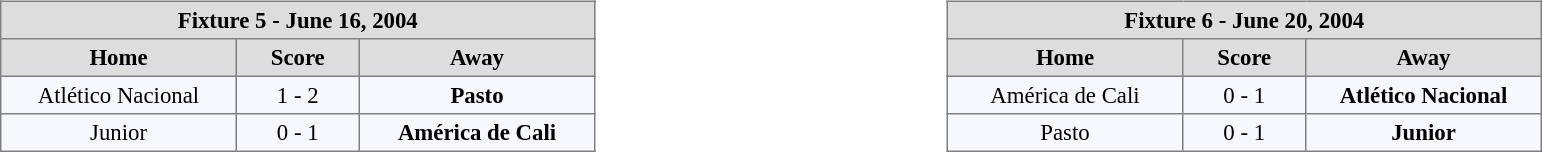<table width=100%>
<tr>
<td valign=top width=50% align=left><br><table align=center bgcolor="#f7f8ff" cellpadding="3" cellspacing="0" border="1" style="font-size: 95%; border: gray solid 1px; border-collapse: collapse;">
<tr align=center bgcolor=#DDDDDD style="color:black;">
<th colspan=3 align=center>Fixture 5 - June 16, 2004</th>
</tr>
<tr align=center bgcolor=#DDDDDD style="color:black;">
<th width="150">Home</th>
<th width="75">Score</th>
<th width="150">Away</th>
</tr>
<tr align=center>
<td>Atlético Nacional</td>
<td>1 - 2</td>
<td><strong>Pasto</strong></td>
</tr>
<tr align=center>
<td>Junior</td>
<td>0 - 1</td>
<td><strong>América de Cali</strong></td>
</tr>
</table>
</td>
<td valign=top width=50% align=left><br><table align=center bgcolor="#f7f8ff" cellpadding="3" cellspacing="0" border="1" style="font-size: 95%; border: gray solid 1px; border-collapse: collapse;">
<tr align=center bgcolor=#DDDDDD style="color:black;">
<th colspan=3 align=center>Fixture 6 - June 20, 2004</th>
</tr>
<tr align=center bgcolor=#DDDDDD style="color:black;">
<th width="150">Home</th>
<th width="75">Score</th>
<th width="150">Away</th>
</tr>
<tr align=center>
<td>América de Cali</td>
<td>0 - 1</td>
<td><strong>Atlético Nacional</strong></td>
</tr>
<tr align=center>
<td>Pasto</td>
<td>0 - 1</td>
<td><strong>Junior</strong></td>
</tr>
</table>
</td>
</tr>
</table>
